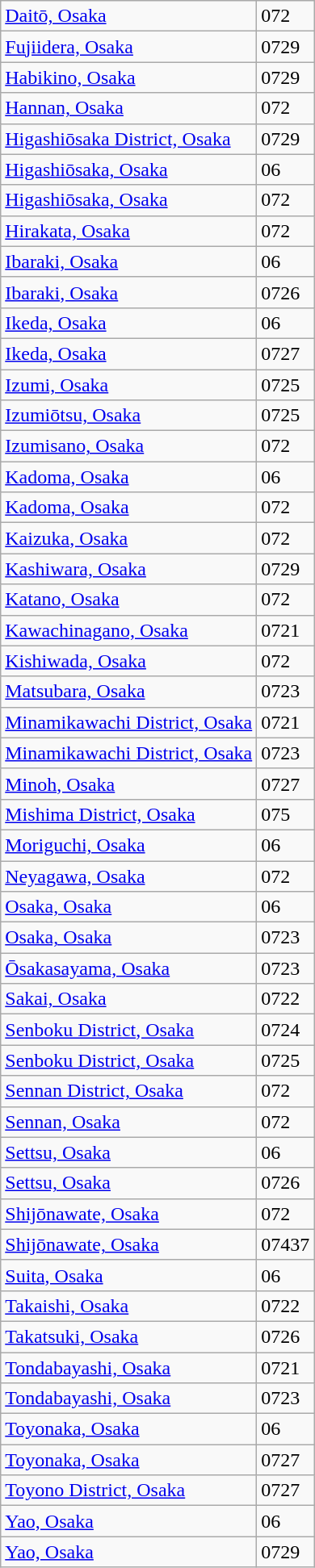<table class="wikitable">
<tr>
<td><a href='#'>Daitō, Osaka</a></td>
<td>072</td>
</tr>
<tr>
<td><a href='#'>Fujiidera, Osaka</a></td>
<td>0729</td>
</tr>
<tr>
<td><a href='#'>Habikino, Osaka</a></td>
<td>0729</td>
</tr>
<tr>
<td><a href='#'>Hannan, Osaka</a></td>
<td>072</td>
</tr>
<tr>
<td><a href='#'>Higashiōsaka District, Osaka</a></td>
<td>0729</td>
</tr>
<tr>
<td><a href='#'>Higashiōsaka, Osaka</a></td>
<td>06</td>
</tr>
<tr>
<td><a href='#'>Higashiōsaka, Osaka</a></td>
<td>072</td>
</tr>
<tr>
<td><a href='#'>Hirakata, Osaka</a></td>
<td>072</td>
</tr>
<tr>
<td><a href='#'>Ibaraki, Osaka</a></td>
<td>06</td>
</tr>
<tr>
<td><a href='#'>Ibaraki, Osaka</a></td>
<td>0726</td>
</tr>
<tr>
<td><a href='#'>Ikeda, Osaka</a></td>
<td>06</td>
</tr>
<tr>
<td><a href='#'>Ikeda, Osaka</a></td>
<td>0727</td>
</tr>
<tr>
<td><a href='#'>Izumi, Osaka</a></td>
<td>0725</td>
</tr>
<tr>
<td><a href='#'>Izumiōtsu, Osaka</a></td>
<td>0725</td>
</tr>
<tr>
<td><a href='#'>Izumisano, Osaka</a></td>
<td>072</td>
</tr>
<tr>
<td><a href='#'>Kadoma, Osaka</a></td>
<td>06</td>
</tr>
<tr>
<td><a href='#'>Kadoma, Osaka</a></td>
<td>072</td>
</tr>
<tr>
<td><a href='#'>Kaizuka, Osaka</a></td>
<td>072</td>
</tr>
<tr>
<td><a href='#'>Kashiwara, Osaka</a></td>
<td>0729</td>
</tr>
<tr>
<td><a href='#'>Katano, Osaka</a></td>
<td>072</td>
</tr>
<tr>
<td><a href='#'>Kawachinagano, Osaka</a></td>
<td>0721</td>
</tr>
<tr>
<td><a href='#'>Kishiwada, Osaka</a></td>
<td>072</td>
</tr>
<tr>
<td><a href='#'>Matsubara, Osaka</a></td>
<td>0723</td>
</tr>
<tr>
<td><a href='#'>Minamikawachi District, Osaka</a></td>
<td>0721</td>
</tr>
<tr>
<td><a href='#'>Minamikawachi District, Osaka</a></td>
<td>0723</td>
</tr>
<tr>
<td><a href='#'>Minoh, Osaka</a></td>
<td>0727</td>
</tr>
<tr>
<td><a href='#'>Mishima District, Osaka</a></td>
<td>075</td>
</tr>
<tr>
<td><a href='#'>Moriguchi, Osaka</a></td>
<td>06</td>
</tr>
<tr>
<td><a href='#'>Neyagawa, Osaka</a></td>
<td>072</td>
</tr>
<tr>
<td><a href='#'>Osaka, Osaka</a></td>
<td>06</td>
</tr>
<tr>
<td><a href='#'>Osaka, Osaka</a></td>
<td>0723</td>
</tr>
<tr>
<td><a href='#'>Ōsakasayama, Osaka</a></td>
<td>0723</td>
</tr>
<tr>
<td><a href='#'>Sakai, Osaka</a></td>
<td>0722</td>
</tr>
<tr>
<td><a href='#'>Senboku District, Osaka</a></td>
<td>0724</td>
</tr>
<tr>
<td><a href='#'>Senboku District, Osaka</a></td>
<td>0725</td>
</tr>
<tr>
<td><a href='#'>Sennan District, Osaka</a></td>
<td>072</td>
</tr>
<tr>
<td><a href='#'>Sennan, Osaka</a></td>
<td>072</td>
</tr>
<tr>
<td><a href='#'>Settsu, Osaka</a></td>
<td>06</td>
</tr>
<tr>
<td><a href='#'>Settsu, Osaka</a></td>
<td>0726</td>
</tr>
<tr>
<td><a href='#'>Shijōnawate, Osaka</a></td>
<td>072</td>
</tr>
<tr>
<td><a href='#'>Shijōnawate, Osaka</a></td>
<td>07437</td>
</tr>
<tr>
<td><a href='#'>Suita, Osaka</a></td>
<td>06</td>
</tr>
<tr>
<td><a href='#'>Takaishi, Osaka</a></td>
<td>0722</td>
</tr>
<tr>
<td><a href='#'>Takatsuki, Osaka</a></td>
<td>0726</td>
</tr>
<tr>
<td><a href='#'>Tondabayashi, Osaka</a></td>
<td>0721</td>
</tr>
<tr>
<td><a href='#'>Tondabayashi, Osaka</a></td>
<td>0723</td>
</tr>
<tr>
<td><a href='#'>Toyonaka, Osaka</a></td>
<td>06</td>
</tr>
<tr>
<td><a href='#'>Toyonaka, Osaka</a></td>
<td>0727</td>
</tr>
<tr>
<td><a href='#'>Toyono District, Osaka</a></td>
<td>0727</td>
</tr>
<tr>
<td><a href='#'>Yao, Osaka</a></td>
<td>06</td>
</tr>
<tr>
<td><a href='#'>Yao, Osaka</a></td>
<td>0729</td>
</tr>
</table>
